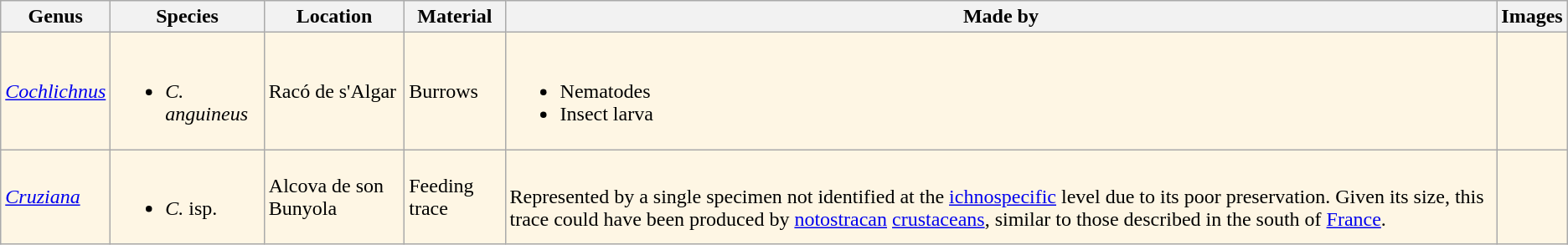<table class="wikitable">
<tr>
<th>Genus</th>
<th>Species</th>
<th>Location</th>
<th>Material</th>
<th>Made by</th>
<th>Images</th>
</tr>
<tr>
<td style="background:#FEF6E4;"><em><a href='#'>Cochlichnus</a></em></td>
<td style="background:#FEF6E4;"><br><ul><li><em>C. anguineus</em></li></ul></td>
<td style="background:#FEF6E4;">Racó de s'Algar</td>
<td style="background:#FEF6E4;">Burrows</td>
<td style="background:#FEF6E4;"><br><ul><li>Nematodes</li><li>Insect larva</li></ul></td>
<td style="background:#FEF6E4;"></td>
</tr>
<tr>
<td style="background:#FEF6E4;"><em><a href='#'>Cruziana</a></em></td>
<td style="background:#FEF6E4;"><br><ul><li><em>C.</em> isp.</li></ul></td>
<td style="background:#FEF6E4;">Alcova de son Bunyola</td>
<td style="background:#FEF6E4;">Feeding trace</td>
<td style="background:#FEF6E4;"><br>Represented by a single specimen not identified at the <a href='#'>ichnospecific</a> level due to its poor preservation. Given its size, this trace could have been produced by <a href='#'>notostracan</a> <a href='#'>crustaceans</a>, similar to those described in the south of <a href='#'>France</a>.</td>
<td style="background:#FEF6E4;"></td>
</tr>
</table>
